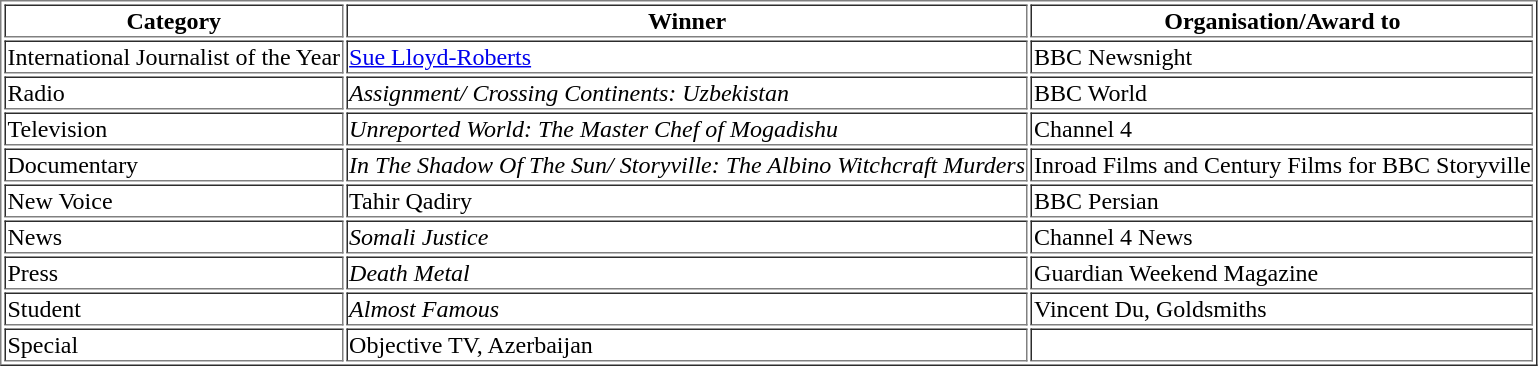<table border=1>
<tr>
<th>Category</th>
<th>Winner</th>
<th>Organisation/Award to</th>
</tr>
<tr>
<td>International Journalist of the Year</td>
<td><a href='#'>Sue Lloyd-Roberts</a></td>
<td>BBC Newsnight</td>
</tr>
<tr>
<td>Radio</td>
<td><em>Assignment/ Crossing Continents: Uzbekistan</em></td>
<td>BBC World</td>
</tr>
<tr>
<td>Television</td>
<td><em>Unreported World: The Master Chef of Mogadishu</em></td>
<td>Channel 4</td>
</tr>
<tr>
<td>Documentary</td>
<td><em>In The Shadow Of The Sun/ Storyville: The Albino Witchcraft Murders</em></td>
<td>Inroad Films and Century Films for BBC Storyville</td>
</tr>
<tr>
<td>New Voice</td>
<td>Tahir Qadiry</td>
<td>BBC Persian</td>
</tr>
<tr>
<td>News</td>
<td><em>Somali Justice</em></td>
<td>Channel 4 News</td>
</tr>
<tr>
<td>Press</td>
<td><em>Death Metal</em></td>
<td>Guardian Weekend Magazine</td>
</tr>
<tr>
<td>Student</td>
<td><em>Almost Famous</em></td>
<td>Vincent Du, Goldsmiths</td>
</tr>
<tr>
<td>Special</td>
<td>Objective TV, Azerbaijan</td>
<td></td>
</tr>
</table>
